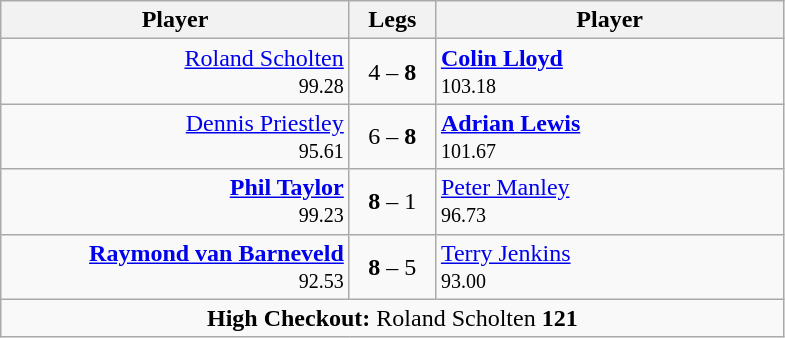<table class=wikitable style="text-align|center">
<tr>
<th width=225>Player</th>
<th width=50>Legs</th>
<th width=225>Player</th>
</tr>
<tr align=left>
<td align=right><a href='#'>Roland Scholten</a>  <br> <small><span>99.28</span></small></td>
<td align=center>4 – <strong>8</strong></td>
<td> <strong><a href='#'>Colin Lloyd</a></strong> <br> <small><span>103.18</span></small></td>
</tr>
<tr align=left>
<td align=right><a href='#'>Dennis Priestley</a>  <br> <small><span>95.61</span></small></td>
<td align=center>6 – <strong>8</strong></td>
<td> <strong><a href='#'>Adrian Lewis</a></strong> <br> <small><span>101.67</span></small></td>
</tr>
<tr align=left>
<td align=right><strong><a href='#'>Phil Taylor</a></strong>  <br> <small><span>99.23</span></small></td>
<td align=center><strong>8</strong> – 1</td>
<td> <a href='#'>Peter Manley</a> <br> <small><span>96.73</span></small></td>
</tr>
<tr align=left>
<td align=right><strong><a href='#'>Raymond van Barneveld</a></strong>  <br> <small><span>92.53</span></small></td>
<td align=center><strong>8</strong> – 5</td>
<td> <a href='#'>Terry Jenkins</a> <br> <small><span>93.00</span></small></td>
</tr>
<tr align=center>
<td colspan="3"><strong>High Checkout:</strong> Roland Scholten <strong>121</strong></td>
</tr>
</table>
